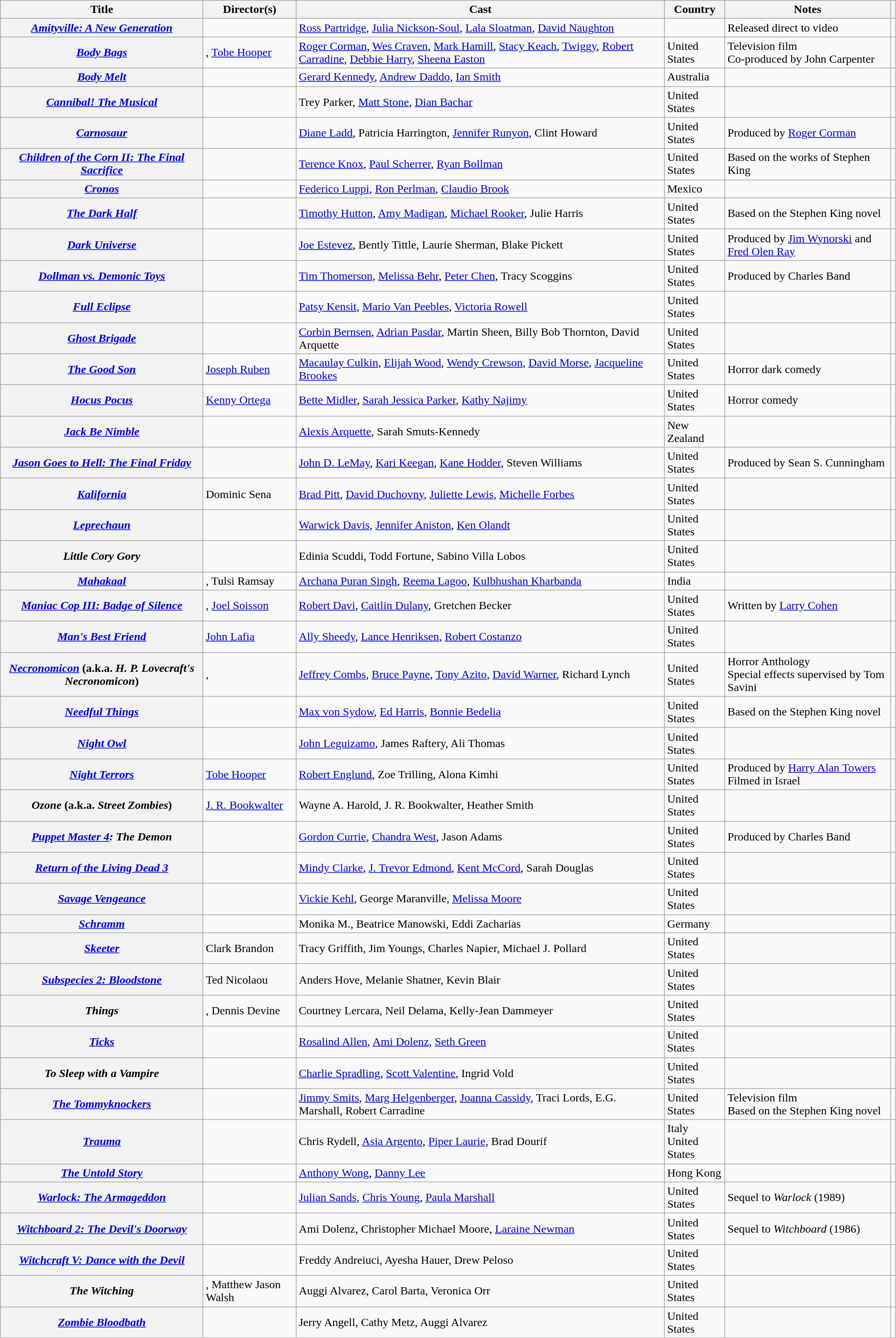<table class="wikitable sortable">
<tr>
<th scope="col">Title</th>
<th scope="col">Director(s)</th>
<th scope="col" class="unsortable">Cast</th>
<th scope="col">Country</th>
<th scope="col" class="unsortable">Notes</th>
<th scope="col" class="unsortable"></th>
</tr>
<tr>
<th><em><a href='#'>Amityville: A New Generation</a></em></th>
<td></td>
<td><a href='#'>Ross Partridge</a>, <a href='#'>Julia Nickson-Soul</a>, <a href='#'>Lala Sloatman</a>, <a href='#'>David Naughton</a></td>
<td></td>
<td>Released direct to video</td>
<td style="text-align:center;"></td>
</tr>
<tr>
<th><em><a href='#'>Body Bags</a></em></th>
<td>, <a href='#'>Tobe Hooper</a></td>
<td><a href='#'>Roger Corman</a>, <a href='#'>Wes Craven</a>, <a href='#'>Mark Hamill</a>, <a href='#'>Stacy Keach</a>, <a href='#'>Twiggy</a>, <a href='#'>Robert Carradine</a>, <a href='#'>Debbie Harry</a>, <a href='#'>Sheena Easton</a></td>
<td>United States</td>
<td>Television film<br>Co-produced by John Carpenter</td>
<td style="text-align:center;"></td>
</tr>
<tr>
<th><em><a href='#'>Body Melt</a></em></th>
<td></td>
<td><a href='#'>Gerard Kennedy</a>, <a href='#'>Andrew Daddo</a>, <a href='#'>Ian Smith</a></td>
<td>Australia</td>
<td></td>
<td style="text-align:center;"></td>
</tr>
<tr>
<th><em><a href='#'>Cannibal! The Musical</a></em></th>
<td></td>
<td>Trey Parker, <a href='#'>Matt Stone</a>, <a href='#'>Dian Bachar</a></td>
<td>United States</td>
<td></td>
<td style="text-align:center;"></td>
</tr>
<tr>
<th><em><a href='#'>Carnosaur</a></em></th>
<td></td>
<td><a href='#'>Diane Ladd</a>, Patricia Harrington, <a href='#'>Jennifer Runyon</a>, Clint Howard</td>
<td>United States</td>
<td>Produced by <a href='#'>Roger Corman</a></td>
<td style="text-align:center;"></td>
</tr>
<tr>
<th><em><a href='#'>Children of the Corn II: The Final Sacrifice</a></em></th>
<td></td>
<td><a href='#'>Terence Knox</a>, <a href='#'>Paul Scherrer</a>, <a href='#'>Ryan Bollman</a></td>
<td>United States</td>
<td>Based on the works of Stephen King</td>
<td style="text-align:center;"></td>
</tr>
<tr>
<th><em><a href='#'>Cronos</a></em></th>
<td></td>
<td><a href='#'>Federico Luppi</a>, <a href='#'>Ron Perlman</a>, <a href='#'>Claudio Brook</a></td>
<td>Mexico</td>
<td></td>
<td style="text-align:center;"></td>
</tr>
<tr>
<th><em><a href='#'>The Dark Half</a></em></th>
<td></td>
<td><a href='#'>Timothy Hutton</a>, <a href='#'>Amy Madigan</a>, <a href='#'>Michael Rooker</a>, Julie Harris</td>
<td>United States</td>
<td>Based on the Stephen King novel</td>
<td style="text-align:center;"></td>
</tr>
<tr>
<th><em><a href='#'>Dark Universe</a></em></th>
<td></td>
<td><a href='#'>Joe Estevez</a>, Bently Tittle, Laurie Sherman, Blake Pickett</td>
<td>United States</td>
<td>Produced by <a href='#'>Jim Wynorski</a> and <a href='#'>Fred Olen Ray</a></td>
<td style="text-align:center;"></td>
</tr>
<tr>
<th><em><a href='#'>Dollman vs. Demonic Toys</a></em></th>
<td></td>
<td><a href='#'>Tim Thomerson</a>, <a href='#'>Melissa Behr</a>, <a href='#'>Peter Chen</a>, Tracy Scoggins</td>
<td>United States</td>
<td>Produced by Charles Band</td>
<td style="text-align:center;"></td>
</tr>
<tr>
<th><em><a href='#'>Full Eclipse</a></em></th>
<td></td>
<td><a href='#'>Patsy Kensit</a>, <a href='#'>Mario Van Peebles</a>, <a href='#'>Victoria Rowell</a></td>
<td>United States</td>
<td></td>
<td style="text-align:center;"></td>
</tr>
<tr>
<th><em><a href='#'>Ghost Brigade</a></em></th>
<td></td>
<td><a href='#'>Corbin Bernsen</a>, <a href='#'>Adrian Pasdar</a>, Martin Sheen, Billy Bob Thornton, David Arquette</td>
<td>United States</td>
<td></td>
<td style="text-align:center;"></td>
</tr>
<tr>
<th><em><a href='#'>The Good Son</a></em></th>
<td><a href='#'>Joseph Ruben</a></td>
<td><a href='#'>Macaulay Culkin</a>, <a href='#'>Elijah Wood</a>, <a href='#'>Wendy Crewson</a>, <a href='#'>David Morse</a>, <a href='#'>Jacqueline Brookes</a></td>
<td>United States</td>
<td>Horror dark comedy</td>
<td></td>
</tr>
<tr>
<th><em><a href='#'>Hocus Pocus</a></em></th>
<td><a href='#'>Kenny Ortega</a></td>
<td><a href='#'>Bette Midler</a>, <a href='#'>Sarah Jessica Parker</a>, <a href='#'>Kathy Najimy</a></td>
<td>United States</td>
<td>Horror comedy</td>
<td></td>
</tr>
<tr>
<th><em><a href='#'>Jack Be Nimble</a></em></th>
<td></td>
<td><a href='#'>Alexis Arquette</a>, Sarah Smuts-Kennedy</td>
<td>New Zealand</td>
<td></td>
<td style="text-align:center;"></td>
</tr>
<tr>
<th><em><a href='#'>Jason Goes to Hell: The Final Friday</a></em></th>
<td></td>
<td><a href='#'>John D. LeMay</a>, <a href='#'>Kari Keegan</a>, <a href='#'>Kane Hodder</a>, Steven Williams</td>
<td>United States</td>
<td>Produced by Sean S. Cunningham</td>
<td style="text-align:center;"></td>
</tr>
<tr>
<th><em><a href='#'>Kalifornia</a></em></th>
<td>Dominic Sena</td>
<td><a href='#'>Brad Pitt</a>, <a href='#'>David Duchovny</a>, <a href='#'>Juliette Lewis</a>, <a href='#'>Michelle Forbes</a></td>
<td>United States</td>
<td></td>
<td style="text-align:center;"></td>
</tr>
<tr>
<th><em><a href='#'>Leprechaun</a></em></th>
<td></td>
<td><a href='#'>Warwick Davis</a>, <a href='#'>Jennifer Aniston</a>, <a href='#'>Ken Olandt</a></td>
<td>United States</td>
<td></td>
<td style="text-align:center;"></td>
</tr>
<tr>
<th><em>Little Cory Gory</em></th>
<td></td>
<td>Edinia Scuddi, Todd Fortune, Sabino Villa Lobos</td>
<td>United States</td>
<td></td>
<td style="text-align:center;"></td>
</tr>
<tr>
<th><em><a href='#'>Mahakaal</a></em></th>
<td>, Tulsi Ramsay</td>
<td><a href='#'>Archana Puran Singh</a>, <a href='#'>Reema Lagoo</a>, <a href='#'>Kulbhushan Kharbanda</a></td>
<td>India</td>
<td></td>
<td style="text-align:center;"></td>
</tr>
<tr>
<th><em><a href='#'>Maniac Cop III: Badge of Silence</a></em></th>
<td>, <a href='#'>Joel Soisson</a></td>
<td><a href='#'>Robert Davi</a>, <a href='#'>Caitlin Dulany</a>, Gretchen Becker</td>
<td>United States</td>
<td>Written by <a href='#'>Larry Cohen</a></td>
<td style="text-align:center;"></td>
</tr>
<tr>
<th><em><a href='#'>Man's Best Friend</a></em></th>
<td><a href='#'>John Lafia</a></td>
<td><a href='#'>Ally Sheedy</a>, <a href='#'>Lance Henriksen</a>, <a href='#'>Robert Costanzo</a></td>
<td>United States</td>
<td></td>
<td style="text-align:center;"></td>
</tr>
<tr>
<th><em><a href='#'>Necronomicon</a></em> (a.k.a. <em>H. P. Lovecraft's Necronomicon</em>)</th>
<td>, </td>
<td><a href='#'>Jeffrey Combs</a>, <a href='#'>Bruce Payne</a>, <a href='#'>Tony Azito</a>, <a href='#'>David Warner</a>, Richard Lynch</td>
<td>United States</td>
<td>Horror Anthology<br>Special effects supervised by Tom Savini</td>
<td style="text-align:center;"></td>
</tr>
<tr>
<th><em><a href='#'>Needful Things</a></em></th>
<td></td>
<td><a href='#'>Max von Sydow</a>, <a href='#'>Ed Harris</a>, <a href='#'>Bonnie Bedelia</a></td>
<td>United States</td>
<td>Based on the Stephen King novel</td>
<td style="text-align:center;"></td>
</tr>
<tr>
<th><em><a href='#'>Night Owl</a></em></th>
<td></td>
<td><a href='#'>John Leguizamo</a>, James Raftery, Ali Thomas</td>
<td>United States</td>
<td></td>
<td style="text-align:center;"></td>
</tr>
<tr>
<th><em><a href='#'>Night Terrors</a></em></th>
<td><a href='#'>Tobe Hooper</a></td>
<td><a href='#'>Robert Englund</a>, Zoe Trilling, Alona Kimhi</td>
<td>United States</td>
<td>Produced by <a href='#'>Harry Alan Towers</a><br>Filmed in Israel</td>
<td style="text-align:center;"></td>
</tr>
<tr>
<th><em>Ozone</em> (a.k.a. <em>Street Zombies</em>)</th>
<td><a href='#'>J. R. Bookwalter</a></td>
<td>Wayne A. Harold, J. R. Bookwalter, Heather Smith</td>
<td>United States</td>
<td></td>
<td style="text-align:center;"></td>
</tr>
<tr>
<th><em><a href='#'>Puppet Master 4</a>: The Demon</em></th>
<td></td>
<td><a href='#'>Gordon Currie</a>, <a href='#'>Chandra West</a>, Jason Adams</td>
<td>United States</td>
<td>Produced by Charles Band</td>
<td style="text-align:center;"></td>
</tr>
<tr>
<th><em><a href='#'>Return of the Living Dead 3</a></em></th>
<td></td>
<td><a href='#'>Mindy Clarke</a>, <a href='#'>J. Trevor Edmond</a>, <a href='#'>Kent McCord</a>, Sarah Douglas</td>
<td>United States</td>
<td></td>
<td style="text-align:center;"></td>
</tr>
<tr>
<th><em><a href='#'>Savage Vengeance</a></em></th>
<td></td>
<td><a href='#'>Vickie Kehl</a>, George Maranville, <a href='#'>Melissa Moore</a></td>
<td>United States</td>
<td></td>
<td style="text-align:center;"></td>
</tr>
<tr>
<th><em><a href='#'>Schramm</a></em></th>
<td></td>
<td>Monika M., Beatrice Manowski, Eddi Zacharias</td>
<td>Germany</td>
<td></td>
<td style="text-align:center;"></td>
</tr>
<tr>
<th><em><a href='#'>Skeeter</a></em></th>
<td>Clark Brandon</td>
<td>Tracy Griffith, Jim Youngs, Charles Napier, Michael J. Pollard</td>
<td>United States</td>
<td></td>
<td style="text-align:center;"></td>
</tr>
<tr>
<th><em><a href='#'>Subspecies 2: Bloodstone</a></em></th>
<td>Ted Nicolaou</td>
<td>Anders Hove, Melanie Shatner, Kevin Blair</td>
<td>United States</td>
<td></td>
<td style="text-align:center;"></td>
</tr>
<tr>
<th><em>Things</em></th>
<td>, Dennis Devine</td>
<td>Courtney Lercara, Neil Delama, Kelly-Jean Dammeyer</td>
<td>United States</td>
<td></td>
<td style="text-align:center;"></td>
</tr>
<tr>
<th><em><a href='#'>Ticks</a></em></th>
<td></td>
<td><a href='#'>Rosalind Allen</a>, <a href='#'>Ami Dolenz</a>, <a href='#'>Seth Green</a></td>
<td>United States</td>
<td></td>
<td style="text-align:center;"></td>
</tr>
<tr>
<th><em>To Sleep with a Vampire</em></th>
<td></td>
<td><a href='#'>Charlie Spradling</a>, <a href='#'>Scott Valentine</a>, Ingrid Vold</td>
<td>United States</td>
<td></td>
<td style="text-align:center;"></td>
</tr>
<tr>
<th><em><a href='#'>The Tommyknockers</a></em></th>
<td></td>
<td><a href='#'>Jimmy Smits</a>, <a href='#'>Marg Helgenberger</a>, <a href='#'>Joanna Cassidy</a>, Traci Lords, E.G. Marshall, Robert Carradine</td>
<td>United States</td>
<td>Television film<br>Based on the Stephen King novel</td>
<td style="text-align:center;"></td>
</tr>
<tr>
<th><em><a href='#'>Trauma</a></em></th>
<td></td>
<td>Chris Rydell, <a href='#'>Asia Argento</a>, <a href='#'>Piper Laurie</a>, Brad Dourif</td>
<td>Italy<br>United States</td>
<td></td>
<td style="text-align:center;"></td>
</tr>
<tr>
<th><em><a href='#'>The Untold Story</a></em></th>
<td></td>
<td><a href='#'>Anthony Wong</a>, <a href='#'>Danny Lee</a></td>
<td>Hong Kong</td>
<td></td>
<td style="text-align:center;"></td>
</tr>
<tr>
<th><em><a href='#'>Warlock: The Armageddon</a></em></th>
<td></td>
<td><a href='#'>Julian Sands</a>, <a href='#'>Chris Young</a>, <a href='#'>Paula Marshall</a></td>
<td>United States</td>
<td>Sequel to <em>Warlock</em> (1989)</td>
<td style="text-align:center;"></td>
</tr>
<tr>
<th><em><a href='#'>Witchboard 2: The Devil's Doorway</a></em></th>
<td></td>
<td>Ami Dolenz, Christopher Michael Moore, <a href='#'>Laraine Newman</a></td>
<td>United States</td>
<td>Sequel to <em>Witchboard</em> (1986)</td>
<td style="text-align:center;"></td>
</tr>
<tr>
<th><em><a href='#'>Witchcraft V: Dance with the Devil</a></em></th>
<td></td>
<td>Freddy Andreiuci, Ayesha Hauer, Drew Peloso</td>
<td>United States</td>
<td></td>
<td style="text-align:center;"></td>
</tr>
<tr>
<th><em>The Witching</em></th>
<td>, Matthew Jason Walsh</td>
<td>Auggi Alvarez, Carol Barta, Veronica Orr</td>
<td>United States</td>
<td></td>
<td style="text-align:center;"></td>
</tr>
<tr>
<th><em><a href='#'>Zombie Bloodbath</a></em></th>
<td></td>
<td>Jerry Angell, Cathy Metz, Auggi Alvarez</td>
<td>United States</td>
<td></td>
<td style="text-align:center;"></td>
</tr>
</table>
